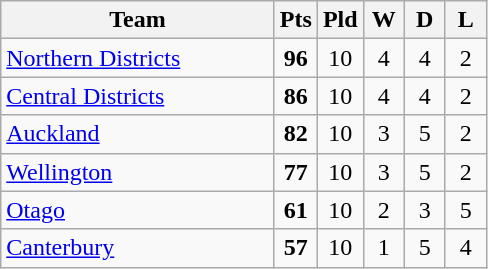<table class="wikitable" style="text-align:center;">
<tr>
<th width=175>Team</th>
<th width=20 abbr="Points">Pts</th>
<th width=20 abbr="Played">Pld</th>
<th width=20 abbr="Won">W</th>
<th width=20 abbr="Draw">D</th>
<th width=20 abbr="Lost">L</th>
</tr>
<tr style="background:#f9f9f9;">
<td style="text-align:left;"><a href='#'>Northern Districts</a></td>
<td><strong>96</strong></td>
<td>10</td>
<td>4</td>
<td>4</td>
<td>2</td>
</tr>
<tr style="background:#f9f9f9;">
<td style="text-align:left;"><a href='#'>Central Districts</a></td>
<td><strong>86</strong></td>
<td>10</td>
<td>4</td>
<td>4</td>
<td>2</td>
</tr>
<tr style="background:#f9f9f9;">
<td style="text-align:left;"><a href='#'>Auckland</a></td>
<td><strong>82</strong></td>
<td>10</td>
<td>3</td>
<td>5</td>
<td>2</td>
</tr>
<tr style="background:#f9f9f9;">
<td style="text-align:left;"><a href='#'>Wellington</a></td>
<td><strong>77</strong></td>
<td>10</td>
<td>3</td>
<td>5</td>
<td>2</td>
</tr>
<tr style="background:#f9f9f9;">
<td style="text-align:left;"><a href='#'>Otago</a></td>
<td><strong>61</strong></td>
<td>10</td>
<td>2</td>
<td>3</td>
<td>5</td>
</tr>
<tr style="background:#f9f9f9;">
<td style="text-align:left;"><a href='#'>Canterbury</a></td>
<td><strong>57</strong></td>
<td>10</td>
<td>1</td>
<td>5</td>
<td>4</td>
</tr>
</table>
